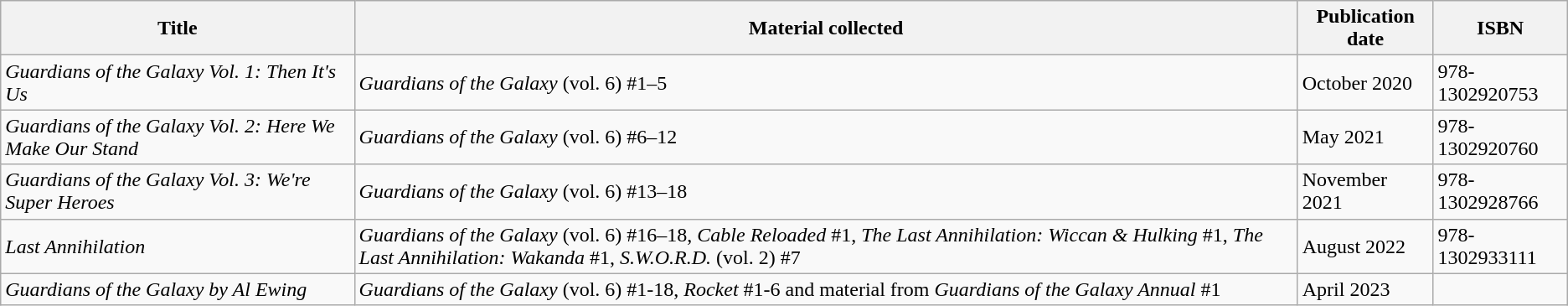<table class="wikitable">
<tr>
<th>Title</th>
<th>Material collected</th>
<th>Publication date</th>
<th>ISBN</th>
</tr>
<tr>
<td><em>Guardians of the Galaxy Vol. 1: Then It's Us</em></td>
<td><em>Guardians of the Galaxy</em> (vol. 6) #1–5</td>
<td>October 2020</td>
<td>978-1302920753</td>
</tr>
<tr>
<td><em>Guardians of the Galaxy Vol. 2: Here We Make Our Stand</em></td>
<td><em>Guardians of the Galaxy</em> (vol. 6) #6–12</td>
<td>May 2021</td>
<td>978-1302920760</td>
</tr>
<tr>
<td><em>Guardians of the Galaxy Vol. 3: We're Super Heroes</em></td>
<td><em>Guardians of the Galaxy</em> (vol. 6) #13–18</td>
<td>November 2021</td>
<td>978-1302928766</td>
</tr>
<tr>
<td><em>Last Annihilation</em></td>
<td><em>Guardians of the Galaxy</em> (vol. 6) #16–18, <em>Cable Reloaded</em> #1, <em>The Last Annihilation: Wiccan & Hulking</em> #1, <em>The Last Annihilation: Wakanda</em> #1, <em>S.W.O.R.D.</em> (vol. 2) #7</td>
<td>August 2022</td>
<td>978-1302933111</td>
</tr>
<tr>
<td><em>Guardians of the Galaxy by Al Ewing</em></td>
<td><em>Guardians of the Galaxy</em> (vol. 6) #1-18, <em>Rocket</em> #1-6 and material from <em>Guardians of the Galaxy Annual</em> #1</td>
<td>April 2023</td>
<td></td>
</tr>
</table>
